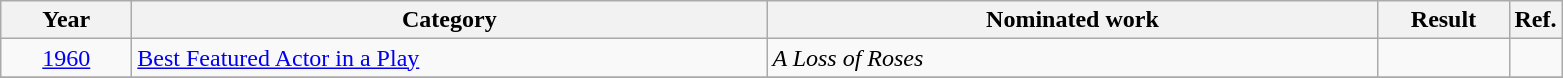<table class=wikitable>
<tr>
<th scope="col" style="width:5em;">Year</th>
<th scope="col" style="width:26em;">Category</th>
<th scope="col" style="width:25em;">Nominated work</th>
<th scope="col" style="width:5em;">Result</th>
<th>Ref.</th>
</tr>
<tr>
<td style="text-align:center;"><a href='#'>1960</a></td>
<td><a href='#'>Best Featured Actor in a Play</a></td>
<td><em>A Loss of Roses</em></td>
<td></td>
<td style="text-align:center;"></td>
</tr>
<tr>
</tr>
</table>
